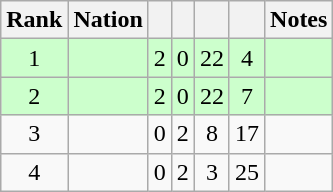<table class="wikitable sortable" style="text-align: center;">
<tr>
<th>Rank</th>
<th>Nation</th>
<th></th>
<th></th>
<th></th>
<th></th>
<th>Notes</th>
</tr>
<tr style="background:#cfc;">
<td>1</td>
<td align=left></td>
<td>2</td>
<td>0</td>
<td>22</td>
<td>4</td>
<td></td>
</tr>
<tr style="background:#cfc;">
<td>2</td>
<td align=left></td>
<td>2</td>
<td>0</td>
<td>22</td>
<td>7</td>
<td></td>
</tr>
<tr>
<td>3</td>
<td align=left></td>
<td>0</td>
<td>2</td>
<td>8</td>
<td>17</td>
<td></td>
</tr>
<tr>
<td>4</td>
<td align=left></td>
<td>0</td>
<td>2</td>
<td>3</td>
<td>25</td>
<td></td>
</tr>
</table>
